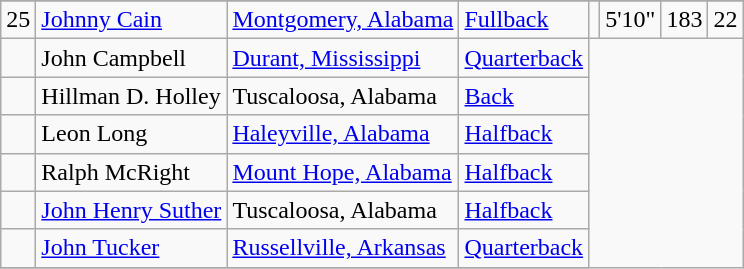<table class="wikitable">
<tr>
</tr>
<tr>
<td>25</td>
<td><a href='#'>Johnny Cain</a></td>
<td><a href='#'>Montgomery, Alabama</a></td>
<td><a href='#'>Fullback</a></td>
<td></td>
<td>5'10"</td>
<td>183</td>
<td>22</td>
</tr>
<tr>
<td></td>
<td>John Campbell</td>
<td><a href='#'>Durant, Mississippi</a></td>
<td><a href='#'>Quarterback</a></td>
</tr>
<tr>
<td></td>
<td>Hillman D. Holley</td>
<td>Tuscaloosa, Alabama</td>
<td><a href='#'>Back</a></td>
</tr>
<tr>
<td></td>
<td>Leon Long</td>
<td><a href='#'>Haleyville, Alabama</a></td>
<td><a href='#'>Halfback</a></td>
</tr>
<tr>
<td></td>
<td>Ralph McRight</td>
<td><a href='#'>Mount Hope, Alabama</a></td>
<td><a href='#'>Halfback</a></td>
</tr>
<tr>
<td></td>
<td><a href='#'>John Henry Suther</a></td>
<td>Tuscaloosa, Alabama</td>
<td><a href='#'>Halfback</a></td>
</tr>
<tr>
<td></td>
<td><a href='#'>John Tucker</a></td>
<td><a href='#'>Russellville, Arkansas</a></td>
<td><a href='#'>Quarterback</a></td>
</tr>
<tr>
</tr>
</table>
